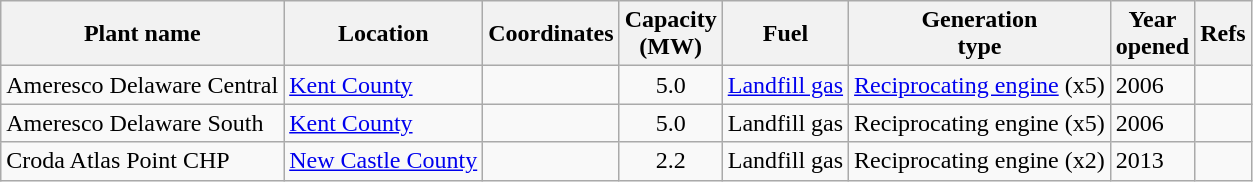<table class="wikitable sortable">
<tr>
<th>Plant name</th>
<th>Location</th>
<th>Coordinates</th>
<th>Capacity<br>(MW)</th>
<th>Fuel</th>
<th>Generation<br>type</th>
<th>Year<br>opened</th>
<th>Refs</th>
</tr>
<tr>
<td>Ameresco Delaware Central</td>
<td><a href='#'>Kent County</a></td>
<td></td>
<td align=center>5.0</td>
<td><a href='#'>Landfill gas</a></td>
<td><a href='#'>Reciprocating engine</a> (x5)</td>
<td>2006</td>
<td></td>
</tr>
<tr>
<td>Ameresco Delaware South</td>
<td><a href='#'>Kent County</a></td>
<td></td>
<td align=center>5.0</td>
<td>Landfill gas</td>
<td>Reciprocating engine (x5)</td>
<td>2006</td>
<td></td>
</tr>
<tr>
<td>Croda Atlas Point CHP</td>
<td><a href='#'>New Castle County</a></td>
<td></td>
<td align=center>2.2</td>
<td>Landfill gas</td>
<td>Reciprocating engine (x2)</td>
<td>2013</td>
<td></td>
</tr>
</table>
